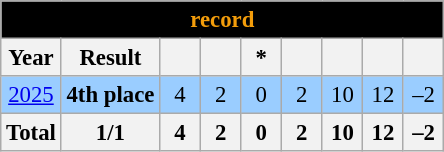<table class="wikitable mw-collapsible" style="text-align: center;font-size:95%;">
<tr>
<th colspan="9" style="background: #000000; color: #F39D0B;"> record</th>
</tr>
<tr>
<th>Year</th>
<th>Result</th>
<th width=20></th>
<th width=20></th>
<th width=20>*</th>
<th width=20></th>
<th width=20></th>
<th width=20></th>
<th width=20></th>
</tr>
<tr |- bgcolor="#9ACDFF">
<td> <a href='#'>2025</a></td>
<td><strong>4th place</strong></td>
<td>4</td>
<td>2</td>
<td>0</td>
<td>2</td>
<td>10</td>
<td>12</td>
<td>–2</td>
</tr>
<tr>
<th>Total</th>
<th>1/1</th>
<th>4</th>
<th>2</th>
<th>0</th>
<th>2</th>
<th>10</th>
<th>12</th>
<th>–2</th>
</tr>
</table>
